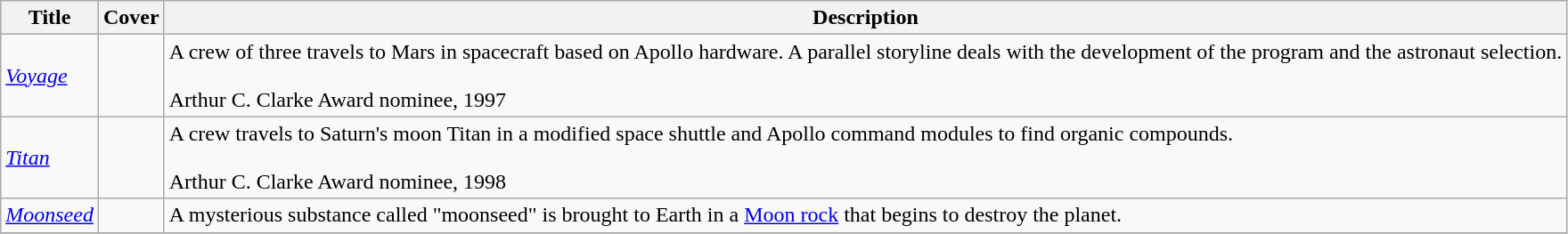<table class="wikitable">
<tr>
<th>Title</th>
<th>Cover</th>
<th>Description</th>
</tr>
<tr>
<td><em><a href='#'>Voyage</a></em></td>
<td></td>
<td>A crew of three travels to Mars in spacecraft based on Apollo hardware. A parallel storyline deals with the development of the program and the astronaut selection.<br><br>Arthur C. Clarke Award nominee, 1997</td>
</tr>
<tr>
<td><em><a href='#'>Titan</a></em></td>
<td></td>
<td>A crew travels to Saturn's moon Titan in a modified space shuttle and Apollo command modules to find organic compounds.<br><br>Arthur C. Clarke Award nominee, 1998</td>
</tr>
<tr>
<td><em><a href='#'>Moonseed</a></em></td>
<td></td>
<td>A mysterious substance called "moonseed" is brought to Earth in a <a href='#'>Moon rock</a> that begins to destroy the planet.</td>
</tr>
<tr>
</tr>
</table>
